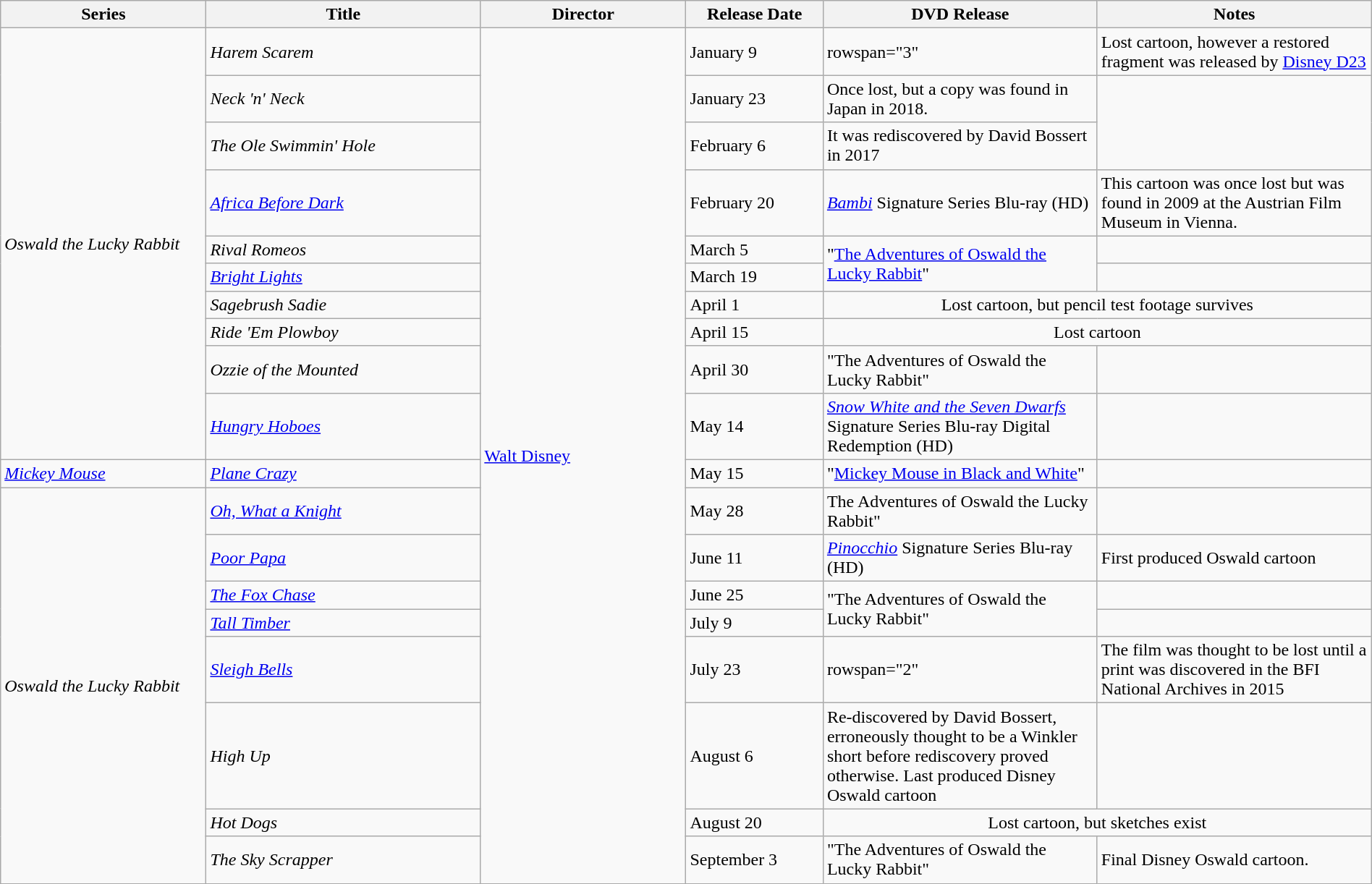<table class="wikitable" style="width:100%;">
<tr>
<th style="width:15%;">Series</th>
<th style="width:20%;">Title</th>
<th style="width:15%;">Director</th>
<th style="width:10%;">Release Date</th>
<th style="width:20%;">DVD Release</th>
<th>Notes</th>
</tr>
<tr>
<td rowspan="10"><em>Oswald the Lucky Rabbit</em></td>
<td><em>Harem Scarem</em></td>
<td rowspan="20"><a href='#'>Walt Disney</a></td>
<td>January 9</td>
<td>rowspan="3" </td>
<td>Lost cartoon, however a restored fragment was released by <a href='#'>Disney D23</a></td>
</tr>
<tr>
<td><em>Neck 'n' Neck</em></td>
<td>January 23</td>
<td>Once lost, but a copy was found in Japan in 2018.</td>
</tr>
<tr>
<td><em>The Ole Swimmin' Hole</em></td>
<td>February 6</td>
<td>It was rediscovered by David Bossert in 2017</td>
</tr>
<tr>
<td><em><a href='#'>Africa Before Dark</a></em></td>
<td>February 20</td>
<td><em><a href='#'>Bambi</a></em> Signature Series Blu-ray (HD)</td>
<td>This cartoon was once lost but was found in 2009 at the Austrian Film Museum in Vienna.</td>
</tr>
<tr>
<td><em>Rival Romeos</em></td>
<td>March 5</td>
<td rowspan="2">"<a href='#'>The Adventures of Oswald the Lucky Rabbit</a>"</td>
<td></td>
</tr>
<tr>
<td><em><a href='#'>Bright Lights</a></em></td>
<td>March 19</td>
<td></td>
</tr>
<tr>
<td><em>Sagebrush Sadie</em></td>
<td>April 1</td>
<td colspan="2" style="text-align: center;">Lost cartoon, but pencil test footage survives</td>
</tr>
<tr>
<td><em>Ride 'Em Plowboy</em></td>
<td>April 15</td>
<td colspan="2" style="text-align: center;">Lost cartoon</td>
</tr>
<tr>
<td><em>Ozzie of the Mounted</em></td>
<td>April 30</td>
<td>"The Adventures of Oswald the Lucky Rabbit"</td>
<td></td>
</tr>
<tr>
<td><em><a href='#'>Hungry Hoboes</a></em></td>
<td>May 14</td>
<td><em><a href='#'>Snow White and the Seven Dwarfs</a></em> Signature Series Blu-ray Digital Redemption (HD)</td>
<td></td>
</tr>
<tr>
<td rowspan="1"><em><a href='#'>Mickey Mouse</a></em></td>
<td><em><a href='#'>Plane Crazy</a></em></td>
<td>May 15</td>
<td>"<a href='#'>Mickey Mouse in Black and White</a>"</td>
<td></td>
</tr>
<tr>
<td rowspan="8"><em>Oswald the Lucky Rabbit</em></td>
<td><em><a href='#'>Oh, What a Knight</a></em></td>
<td>May 28</td>
<td>The Adventures of Oswald the Lucky Rabbit"</td>
<td></td>
</tr>
<tr>
<td><em><a href='#'>Poor Papa</a></em></td>
<td>June 11</td>
<td><em><a href='#'>Pinocchio</a></em> Signature Series Blu-ray (HD)</td>
<td>First produced Oswald cartoon</td>
</tr>
<tr>
<td><em><a href='#'>The Fox Chase</a></em></td>
<td>June 25</td>
<td rowspan="2">"The Adventures of Oswald the Lucky Rabbit"</td>
<td></td>
</tr>
<tr>
<td><em><a href='#'>Tall Timber</a></em></td>
<td>July 9</td>
<td></td>
</tr>
<tr>
<td><em><a href='#'>Sleigh Bells</a></em></td>
<td>July 23</td>
<td>rowspan="2" </td>
<td>The film was thought to be lost until a print was discovered in the BFI National Archives in 2015</td>
</tr>
<tr>
<td><em>High Up</em></td>
<td>August 6</td>
<td>Re-discovered by David Bossert, erroneously thought to be a Winkler short before rediscovery proved otherwise. Last produced Disney Oswald cartoon</td>
</tr>
<tr>
<td><em>Hot Dogs</em></td>
<td>August 20</td>
<td colspan="2" style="text-align:center;">Lost cartoon, but sketches exist</td>
</tr>
<tr>
<td><em>The Sky Scrapper</em></td>
<td>September 3</td>
<td>"The Adventures of Oswald the Lucky Rabbit"</td>
<td>Final Disney Oswald cartoon.</td>
</tr>
</table>
